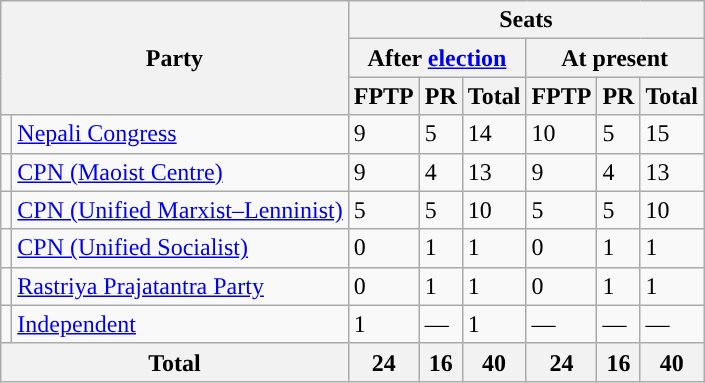<table class="wikitable">
<tr>
<th colspan="2" rowspan="3">Party</th>
<th colspan="6">Seats</th>
</tr>
<tr>
<th colspan="3">After <a href='#'>election</a></th>
<th colspan="3">At present</th>
</tr>
<tr>
<th>FPTP</th>
<th>PR</th>
<th>Total</th>
<th>FPTP</th>
<th>PR</th>
<th>Total</th>
</tr>
<tr>
<td></td>
<td><a href='#'>Nepali Congress</a></td>
<td>9</td>
<td>5</td>
<td>14</td>
<td>10</td>
<td>5</td>
<td>15</td>
</tr>
<tr>
<td></td>
<td><a href='#'>CPN (Maoist Centre)</a></td>
<td>9</td>
<td>4</td>
<td>13</td>
<td>9</td>
<td>4</td>
<td>13</td>
</tr>
<tr>
<td></td>
<td><a href='#'>CPN (Unified Marxist–Lenninist)</a></td>
<td>5</td>
<td>5</td>
<td>10</td>
<td>5</td>
<td>5</td>
<td>10</td>
</tr>
<tr>
<td></td>
<td><a href='#'>CPN (Unified Socialist)</a></td>
<td>0</td>
<td>1</td>
<td>1</td>
<td>0</td>
<td>1</td>
<td>1</td>
</tr>
<tr>
<td></td>
<td><a href='#'>Rastriya Prajatantra Party</a></td>
<td>0</td>
<td>1</td>
<td>1</td>
<td>0</td>
<td>1</td>
<td>1</td>
</tr>
<tr>
<td></td>
<td><a href='#'>Independent</a></td>
<td>1</td>
<td>—</td>
<td>1</td>
<td>—</td>
<td>—</td>
<td>—</td>
</tr>
<tr>
<th colspan="2">Total</th>
<th>24</th>
<th>16</th>
<th>40</th>
<th>24</th>
<th>16</th>
<th>40</th>
</tr>
</table>
